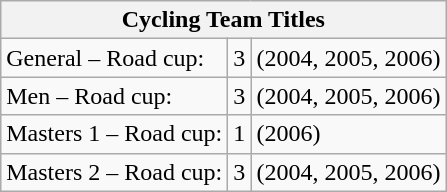<table class="wikitable">
<tr>
<th colspan="3">Cycling Team Titles</th>
</tr>
<tr>
<td>General – Road cup:</td>
<td>3</td>
<td>(2004, 2005, 2006)</td>
</tr>
<tr>
<td>Men – Road cup:</td>
<td>3</td>
<td>(2004, 2005, 2006)</td>
</tr>
<tr>
<td>Masters 1 – Road cup:</td>
<td>1</td>
<td>(2006)</td>
</tr>
<tr>
<td>Masters 2 – Road cup:</td>
<td>3</td>
<td>(2004, 2005, 2006)</td>
</tr>
</table>
